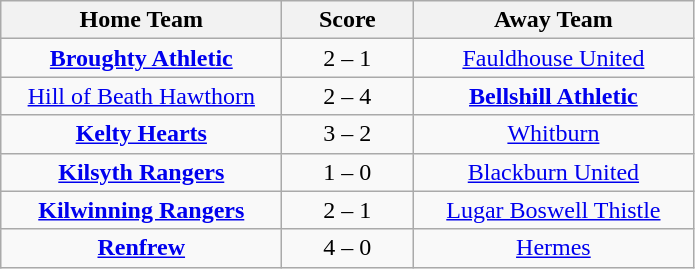<table class="wikitable" style="text-align: center">
<tr>
<th width=180>Home Team</th>
<th width=80>Score</th>
<th width=180>Away Team</th>
</tr>
<tr>
<td><strong><a href='#'>Broughty Athletic</a></strong></td>
<td>2 – 1</td>
<td><a href='#'>Fauldhouse United</a></td>
</tr>
<tr>
<td><a href='#'>Hill of Beath Hawthorn</a></td>
<td>2 – 4</td>
<td><strong><a href='#'>Bellshill Athletic</a></strong></td>
</tr>
<tr>
<td><strong><a href='#'>Kelty Hearts</a></strong></td>
<td>3 – 2</td>
<td><a href='#'>Whitburn</a></td>
</tr>
<tr>
<td><strong><a href='#'>Kilsyth Rangers</a></strong></td>
<td>1 – 0</td>
<td><a href='#'>Blackburn United</a></td>
</tr>
<tr>
<td><strong><a href='#'>Kilwinning Rangers</a></strong></td>
<td>2 – 1</td>
<td><a href='#'>Lugar Boswell Thistle</a></td>
</tr>
<tr>
<td><strong><a href='#'>Renfrew</a></strong></td>
<td>4 – 0</td>
<td><a href='#'>Hermes</a></td>
</tr>
</table>
